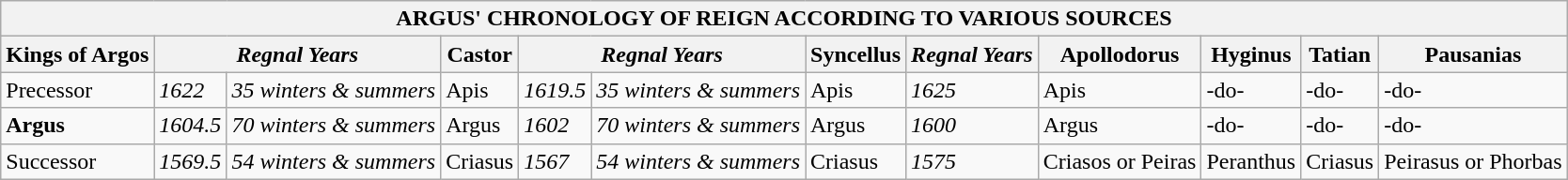<table class="wikitable">
<tr>
<th colspan="12">ARGUS' CHRONOLOGY OF REIGN ACCORDING TO VARIOUS SOURCES</th>
</tr>
<tr>
<th>Kings of Argos</th>
<th colspan="2"><em>Regnal Years</em></th>
<th>Castor</th>
<th colspan="2"><em>Regnal Years</em></th>
<th>Syncellus</th>
<th><em>Regnal Years</em></th>
<th>Apollodorus</th>
<th>Hyginus</th>
<th>Tatian</th>
<th>Pausanias</th>
</tr>
<tr>
<td>Precessor</td>
<td><em>1622</em></td>
<td><em>35 winters & summers</em></td>
<td>Apis</td>
<td><em>1619.5</em></td>
<td><em>35 winters & summers</em></td>
<td>Apis</td>
<td><em>1625</em></td>
<td>Apis</td>
<td>-do-</td>
<td>-do-</td>
<td>-do-</td>
</tr>
<tr>
<td><strong>Argus</strong></td>
<td><em>1604.5</em></td>
<td><em>70 winters & summers</em></td>
<td>Argus</td>
<td><em>1602</em></td>
<td><em>70 winters & summers</em></td>
<td>Argus</td>
<td><em>1600</em></td>
<td>Argus</td>
<td>-do-</td>
<td>-do-</td>
<td>-do-</td>
</tr>
<tr>
<td>Successor</td>
<td><em>1569.5</em></td>
<td><em>54 winters & summers</em></td>
<td>Criasus</td>
<td><em>1567</em></td>
<td><em>54 winters & summers</em></td>
<td>Criasus</td>
<td><em>1575</em></td>
<td>Criasos or Peiras</td>
<td>Peranthus</td>
<td>Criasus</td>
<td>Peirasus or Phorbas</td>
</tr>
</table>
